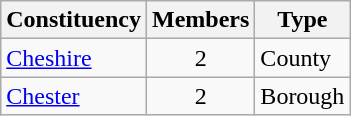<table class="wikitable sortable">
<tr>
<th>Constituency</th>
<th>Members</th>
<th>Type</th>
</tr>
<tr>
<td><a href='#'>Cheshire</a></td>
<td align="center">2</td>
<td>County</td>
</tr>
<tr>
<td><a href='#'>Chester</a></td>
<td align="center">2</td>
<td>Borough</td>
</tr>
</table>
